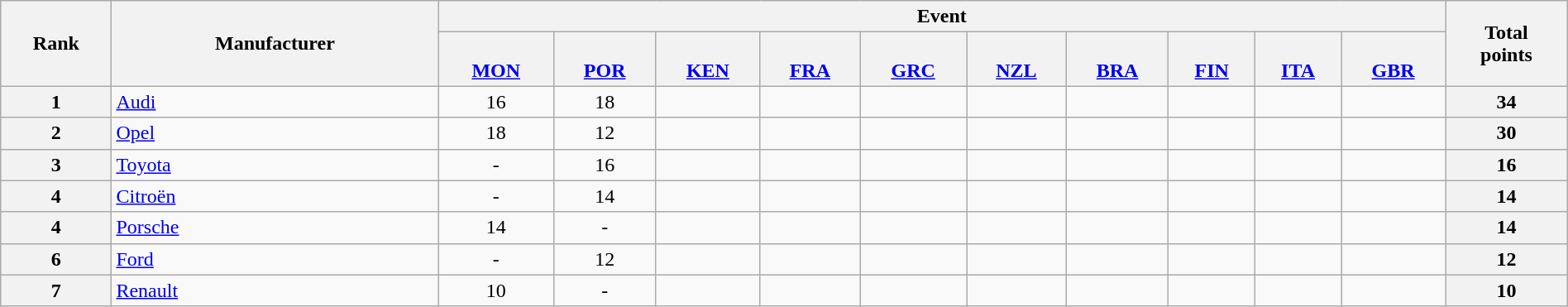<table class="wikitable" width=100% style="text-align:center;">
<tr>
<th rowspan=2>Rank</th>
<th rowspan=2 style="width:16em">Manufacturer</th>
<th colspan=10>Event</th>
<th rowspan=2>Total<br>points</th>
</tr>
<tr valign="top">
<th><br><a href='#'>MON</a></th>
<th><br><a href='#'>POR</a></th>
<th><br><a href='#'>KEN</a></th>
<th><br><a href='#'>FRA</a></th>
<th><br><a href='#'>GRC</a></th>
<th><br><a href='#'>NZL</a></th>
<th><br><a href='#'>BRA</a></th>
<th><br><a href='#'>FIN</a></th>
<th><br><a href='#'>ITA</a></th>
<th><br><a href='#'>GBR</a></th>
</tr>
<tr>
<th>1</th>
<td align=left> <a href='#'>Audi</a></td>
<td>16</td>
<td>18</td>
<td></td>
<td></td>
<td></td>
<td></td>
<td></td>
<td></td>
<td></td>
<td></td>
<th>34</th>
</tr>
<tr>
<th>2</th>
<td align=left> <a href='#'>Opel</a></td>
<td>18</td>
<td>12</td>
<td></td>
<td></td>
<td></td>
<td></td>
<td></td>
<td></td>
<td></td>
<td></td>
<th>30</th>
</tr>
<tr>
<th>3</th>
<td align=left> <a href='#'>Toyota</a></td>
<td>-</td>
<td>16</td>
<td></td>
<td></td>
<td></td>
<td></td>
<td></td>
<td></td>
<td></td>
<td></td>
<th>16</th>
</tr>
<tr>
<th>4</th>
<td align=left> <a href='#'>Citroën</a></td>
<td>-</td>
<td>14</td>
<td></td>
<td></td>
<td></td>
<td></td>
<td></td>
<td></td>
<td></td>
<td></td>
<th>14</th>
</tr>
<tr>
<th>4</th>
<td align=left> <a href='#'>Porsche</a></td>
<td>14</td>
<td>-</td>
<td></td>
<td></td>
<td></td>
<td></td>
<td></td>
<td></td>
<td></td>
<td></td>
<th>14</th>
</tr>
<tr>
<th>6</th>
<td align=left> <a href='#'>Ford</a></td>
<td>-</td>
<td>12</td>
<td></td>
<td></td>
<td></td>
<td></td>
<td></td>
<td></td>
<td></td>
<td></td>
<th>12</th>
</tr>
<tr>
<th>7</th>
<td align=left> <a href='#'>Renault</a></td>
<td>10</td>
<td>-</td>
<td></td>
<td></td>
<td></td>
<td></td>
<td></td>
<td></td>
<td></td>
<td></td>
<th>10</th>
</tr>
</table>
